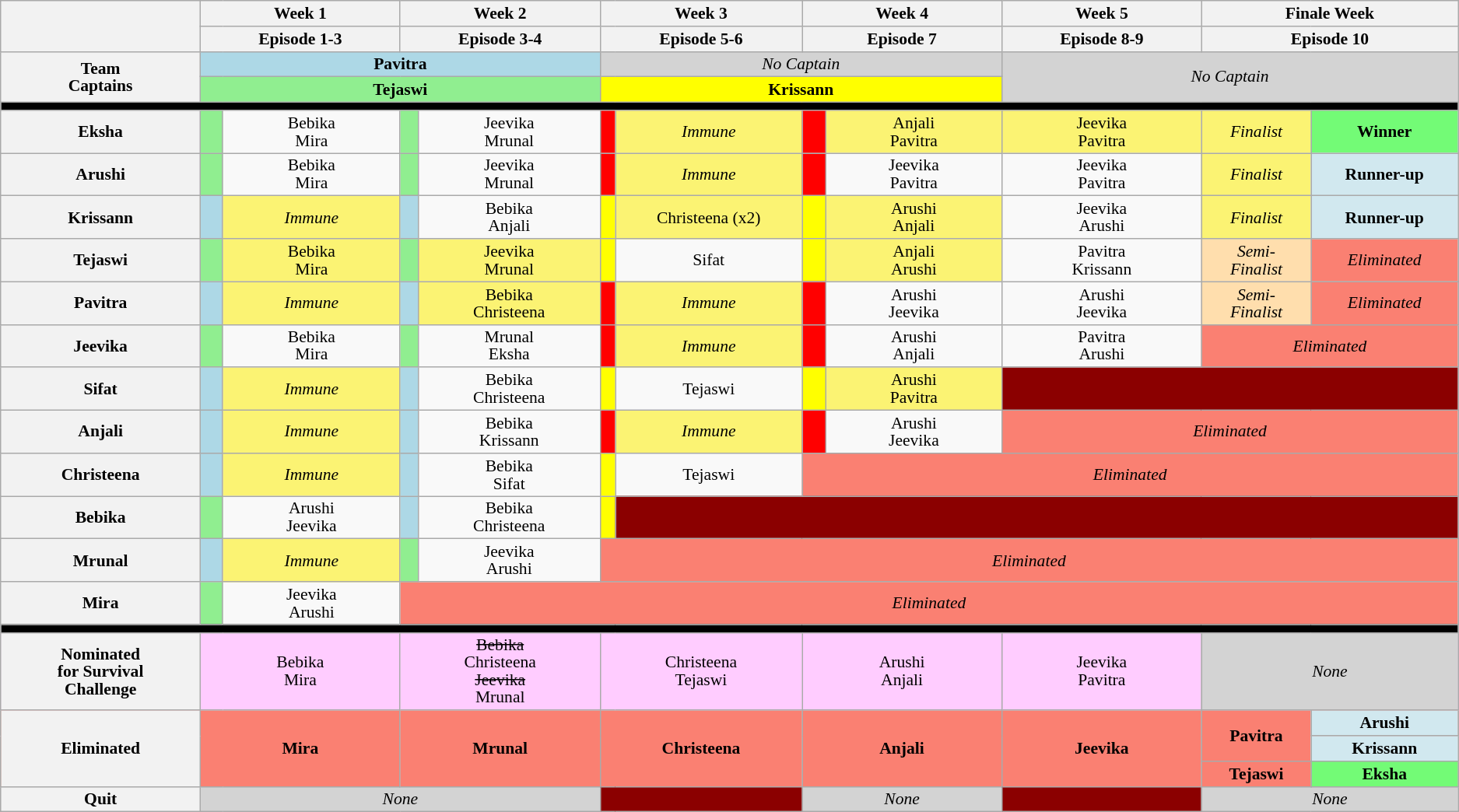<table class="wikitable" style="text-align:center; font-size:90%; line-height:15px;">
<tr>
<th rowspan="2" style="width: 6%;"></th>
<th colspan="2" style="width: 6%;">Week 1</th>
<th colspan="2" rowspan="1" style="width: 6%;">Week 2</th>
<th colspan="2" rowspan="1" style="width: 6%;">Week 3</th>
<th colspan="2" rowspan="1" style="width: 6%;">Week 4</th>
<th rowspan="1" style="width: 6%;">Week 5</th>
<th colspan="2" style="width: 6%;">Finale Week</th>
</tr>
<tr>
<th colspan="2">Episode 1-3</th>
<th colspan="2">Episode 3-4</th>
<th colspan="2">Episode 5-6</th>
<th colspan="2">Episode 7</th>
<th>Episode 8-9</th>
<th colspan="2">Episode 10</th>
</tr>
<tr>
<th rowspan="2">Team<br>Captains</th>
<td colspan="4" style="background:lightblue;"><strong>Pavitra</strong></td>
<td colspan="4" style="background:lightgrey;"><em>No Captain</em></td>
<td colspan="3" rowspan="2" style="background:lightgrey;"><em>No Captain</em></td>
</tr>
<tr>
<td colspan="4" style="background:lightgreen;"><strong>Tejaswi</strong></td>
<td colspan="4" style="background:yellow;"><strong>Krissann</strong></td>
</tr>
<tr>
<td colspan="12" style="background:#000000;"></td>
</tr>
<tr>
<th>Eksha</th>
<td style="background:lightgreen;"></td>
<td>Bebika<br>Mira</td>
<td style="background:lightgreen;"></td>
<td>Jeevika<br>Mrunal</td>
<td style="background:red;"></td>
<td style="background:#FBF373;"><em>Immune</em></td>
<td style="background:red;"></td>
<td style="background:#FBF373;">Anjali<br>Pavitra</td>
<td style="background:#FBF373;">Jeevika<br>Pavitra</td>
<td style="background:#FBF373;"><em>Finalist</em></td>
<td style="background:#73FB76;"><strong>Winner</strong></td>
</tr>
<tr>
<th>Arushi</th>
<td style="background:lightgreen;"></td>
<td>Bebika<br>Mira</td>
<td style="background:lightgreen;"></td>
<td>Jeevika<br>Mrunal</td>
<td style="background:red;"></td>
<td style="background:#FBF373;"><em>Immune</em></td>
<td style="background:red;"></td>
<td>Jeevika<br>Pavitra</td>
<td>Jeevika<br>Pavitra</td>
<td style="background:#FBF373;"><em>Finalist</em></td>
<td style="background:#D1E8EF;"><strong>Runner-up</strong></td>
</tr>
<tr>
<th>Krissann</th>
<td style="background:lightblue;"></td>
<td style="background:#FBF373;"><em>Immune</em></td>
<td style="background:lightblue;"></td>
<td>Bebika<br>Anjali</td>
<td style="background:yellow;"></td>
<td style="background:#FBF373;">Christeena (x2)</td>
<td style="background:yellow;"></td>
<td style="background:#FBF373;">Arushi<br>Anjali</td>
<td>Jeevika<br>Arushi</td>
<td style="background:#FBF373;"><em>Finalist</em></td>
<td style="background:#D1E8EF;"><strong>Runner-up</strong></td>
</tr>
<tr>
<th>Tejaswi</th>
<td style="background:lightgreen;"></td>
<td style="background:#FBF373;">Bebika<br>Mira</td>
<td style="background:lightgreen;"></td>
<td style="background:#FBF373;">Jeevika<br>Mrunal</td>
<td style="background:yellow;"></td>
<td>Sifat</td>
<td style="background:yellow;"></td>
<td style="background:#FBF373;">Anjali<br>Arushi</td>
<td>Pavitra<br>Krissann</td>
<td style="background:navajowhite;"><em>Semi-<br>Finalist</em></td>
<td style="background:salmon;"><em>Eliminated</em></td>
</tr>
<tr>
<th>Pavitra</th>
<td style="background:lightblue;"></td>
<td style="background:#FBF373;"><em>Immune</em></td>
<td style="background:lightblue;"></td>
<td style="background:#FBF373;">Bebika<br>Christeena</td>
<td style="background:red;"></td>
<td style="background:#FBF373;"><em>Immune</em></td>
<td style="background:red;"></td>
<td>Arushi<br>Jeevika</td>
<td>Arushi<br>Jeevika</td>
<td style="background:navajowhite;"><em>Semi-<br>Finalist</em></td>
<td style="background:salmon;"><em>Eliminated</em></td>
</tr>
<tr>
<th>Jeevika</th>
<td style="background:lightgreen;"></td>
<td>Bebika<br>Mira</td>
<td style="background:lightgreen;"></td>
<td>Mrunal<br>Eksha</td>
<td style="background:red;"></td>
<td style="background:#FBF373;"><em>Immune</em></td>
<td style="background:red;"></td>
<td>Arushi<br>Anjali</td>
<td>Pavitra<br>Arushi</td>
<td colspan="2" style="background:salmon;"><em>Eliminated</em></td>
</tr>
<tr>
<th>Sifat</th>
<td style="background:lightblue;"></td>
<td style="background:#FBF373;"><em>Immune</em></td>
<td style="background:lightblue;"></td>
<td>Bebika<br>Christeena</td>
<td style="background:yellow;"></td>
<td>Tejaswi</td>
<td style="background:yellow;"></td>
<td style="background:#FBF373;">Arushi<br>Pavitra</td>
<td colspan="3" style="background:darkred;"><em></em></td>
</tr>
<tr>
<th>Anjali</th>
<td style="background:lightblue;"></td>
<td style="background:#FBF373;"><em>Immune</em></td>
<td style="background:lightblue;"></td>
<td>Bebika<br>Krissann</td>
<td style="background:red;"></td>
<td style="background:#FBF373;"><em>Immune</em></td>
<td style="background:red;"></td>
<td>Arushi<br>Jeevika</td>
<td colspan="3" style="background:salmon;"><em>Eliminated</em></td>
</tr>
<tr>
<th>Christeena</th>
<td style="background:lightblue;"></td>
<td style="background:#FBF373;"><em>Immune</em></td>
<td style="background:lightblue;"></td>
<td>Bebika<br>Sifat</td>
<td style="background:yellow;"></td>
<td>Tejaswi</td>
<td colspan="5" style="background:salmon;"><em>Eliminated</em></td>
</tr>
<tr>
<th>Bebika</th>
<td style="background:lightgreen;"></td>
<td>Arushi<br>Jeevika</td>
<td style="background:lightblue;"></td>
<td>Bebika<br>Christeena</td>
<td style="background:yellow;"></td>
<td colspan="6" style="background:darkred;"><em></em></td>
</tr>
<tr>
<th>Mrunal</th>
<td style="background:lightblue;"></td>
<td style="background:#FBF373;"><em>Immune</em></td>
<td style="background:lightgreen;"></td>
<td>Jeevika<br>Arushi</td>
<td colspan="7" style="background:salmon;"><em>Eliminated</em></td>
</tr>
<tr>
<th>Mira</th>
<td style="background:lightgreen;"></td>
<td>Jeevika<br>Arushi</td>
<td colspan="9" style="background:salmon;"><em>Eliminated</em></td>
</tr>
<tr>
<td colspan="12" style="background:#000000;"></td>
</tr>
<tr style="background:#fcf;">
<th>Nominated<br>for Survival<br>Challenge</th>
<td colspan="2">Bebika<br>Mira</td>
<td colspan="2"><s>Bebika</s><br>Christeena<br><s>Jeevika</s><br>Mrunal</td>
<td colspan="2">Christeena<br>Tejaswi</td>
<td colspan="2">Arushi<br>Anjali</td>
<td>Jeevika<br>Pavitra</td>
<td colspan="2" style="background:lightgrey;"><em>None</em></td>
</tr>
<tr style="background:salmon;">
<th rowspan="3">Eliminated</th>
<td colspan="2" rowspan="3"><strong>Mira</strong></td>
<td colspan="2" rowspan="3"><strong>Mrunal</strong></td>
<td colspan="2" rowspan="3"><strong>Christeena</strong></td>
<td colspan="2" rowspan="3"><strong>Anjali</strong></td>
<td rowspan="3"><strong>Jeevika</strong></td>
<td rowspan="2"><strong>Pavitra</strong></td>
<td style="background:#D1E8EF;"><strong>Arushi</strong></td>
</tr>
<tr>
<td style="background:#D1E8EF;"><strong>Krissann</strong></td>
</tr>
<tr style="background:salmon;">
<td><strong>Tejaswi</strong></td>
<td style="background:#73FB76;"><strong>Eksha</strong></td>
</tr>
<tr style="background:lightgrey;" |>
<th>Quit</th>
<td colspan="4"><em>None</em></td>
<td colspan="2" style="background:darkred;"><strong></strong></td>
<td colspan="2"><em>None</em></td>
<td style="background:darkred;"><strong></strong></td>
<td colspan="2"><em>None</em></td>
</tr>
</table>
